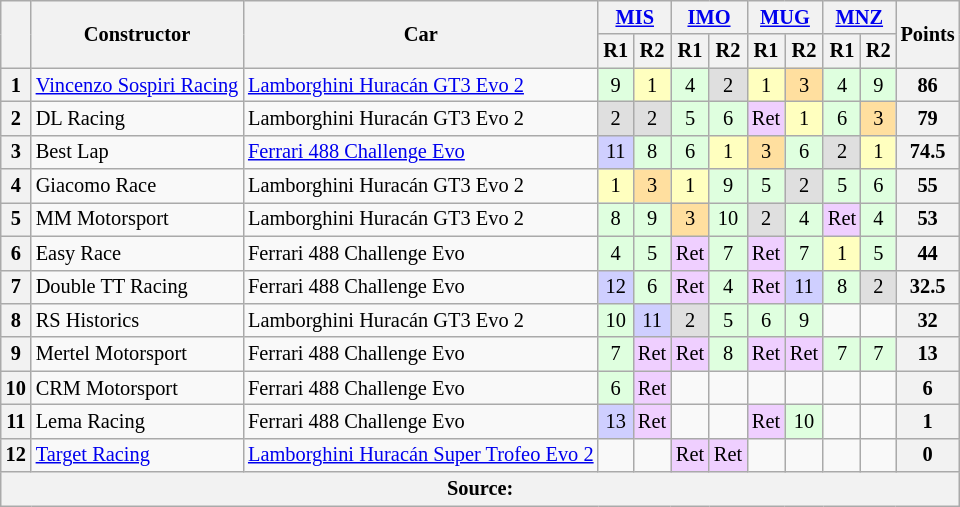<table class="wikitable" style="font-size:85%; text-align:center;">
<tr>
<th rowspan="2"></th>
<th rowspan="2">Constructor</th>
<th rowspan="2">Car</th>
<th colspan="2"><a href='#'>MIS</a><br></th>
<th colspan="2"><a href='#'>IMO</a><br></th>
<th colspan="2"><a href='#'>MUG</a><br></th>
<th colspan="2"><a href='#'>MNZ</a><br></th>
<th rowspan="2">Points</th>
</tr>
<tr>
<th>R1</th>
<th>R2</th>
<th>R1</th>
<th>R2</th>
<th>R1</th>
<th>R2</th>
<th>R1</th>
<th>R2</th>
</tr>
<tr>
<th>1</th>
<td style="text-align:left"> <a href='#'>Vincenzo Sospiri Racing</a></td>
<td style="text-align:left"><a href='#'>Lamborghini Huracán GT3 Evo 2</a></td>
<td style="background:#DFFFDF">9</td>
<td style="background:#FFFFBF">1</td>
<td style="background:#DFFFDF">4</td>
<td style="background:#DFDFDF">2</td>
<td style="background:#FFFFBF">1</td>
<td style="background:#FFDF9F">3</td>
<td style="background:#DFFFDF">4</td>
<td style="background:#DFFFDF">9</td>
<th>86</th>
</tr>
<tr>
<th>2</th>
<td style="text-align:left"> DL Racing</td>
<td style="text-align:left">Lamborghini Huracán GT3 Evo 2</td>
<td style="background:#DFDFDF">2</td>
<td style="background:#DFDFDF">2</td>
<td style="background:#DFFFDF">5</td>
<td style="background:#DFFFDF">6</td>
<td style="background:#EFCFFF">Ret</td>
<td style="background:#FFFFBF">1</td>
<td style="background:#DFFFDF">6</td>
<td style="background:#FFDF9F">3</td>
<th>79</th>
</tr>
<tr>
<th>3</th>
<td style="text-align:left"> Best Lap</td>
<td style="text-align:left"><a href='#'>Ferrari 488 Challenge Evo</a></td>
<td style="background:#CFCFFF">11</td>
<td style="background:#DFFFDF">8</td>
<td style="background:#DFFFDF">6</td>
<td style="background:#FFFFBF">1</td>
<td style="background:#FFDF9F">3</td>
<td style="background:#DFFFDF">6</td>
<td style="background:#DFDFDF">2</td>
<td style="background:#FFFFBF">1</td>
<th>74.5</th>
</tr>
<tr>
<th>4</th>
<td style="text-align:left"> Giacomo Race</td>
<td style="text-align:left">Lamborghini Huracán GT3 Evo 2</td>
<td style="background:#FFFFBF">1</td>
<td style="background:#FFDF9F">3</td>
<td style="background:#FFFFBF">1</td>
<td style="background:#DFFFDF">9</td>
<td style="background:#DFFFDF">5</td>
<td style="background:#DFDFDF">2</td>
<td style="background:#DFFFDF">5</td>
<td style="background:#DFFFDF">6</td>
<th>55</th>
</tr>
<tr>
<th>5</th>
<td style="text-align:left"> MM Motorsport</td>
<td style="text-align:left">Lamborghini Huracán GT3 Evo 2</td>
<td style="background:#DFFFDF">8</td>
<td style="background:#DFFFDF">9</td>
<td style="background:#FFDF9F">3</td>
<td style="background:#DFFFDF">10</td>
<td style="background:#DFDFDF">2</td>
<td style="background:#DFFFDF">4</td>
<td style="background:#EFCFFF">Ret</td>
<td style="background:#DFFFDF">4</td>
<th>53</th>
</tr>
<tr>
<th>6</th>
<td style="text-align:left"> Easy Race</td>
<td style="text-align:left">Ferrari 488 Challenge Evo</td>
<td style="background:#DFFFDF">4</td>
<td style="background:#DFFFDF">5</td>
<td style="background:#EFCFFF">Ret</td>
<td style="background:#DFFFDF">7</td>
<td style="background:#EFCFFF">Ret</td>
<td style="background:#DFFFDF">7</td>
<td style="background:#FFFFBF">1</td>
<td style="background:#DFFFDF">5</td>
<th>44</th>
</tr>
<tr>
<th>7</th>
<td style="text-align:left"> Double TT Racing</td>
<td style="text-align:left">Ferrari 488 Challenge Evo</td>
<td style="background:#CFCFFF">12</td>
<td style="background:#DFFFDF">6</td>
<td style="background:#EFCFFF">Ret</td>
<td style="background:#DFFFDF">4</td>
<td style="background:#EFCFFF">Ret</td>
<td style="background:#CFCFFF">11</td>
<td style="background:#DFFFDF">8</td>
<td style="background:#DFDFDF">2</td>
<th>32.5</th>
</tr>
<tr>
<th>8</th>
<td style="text-align:left"> RS Historics</td>
<td style="text-align:left">Lamborghini Huracán GT3 Evo 2</td>
<td style="background:#DFFFDF">10</td>
<td style="background:#CFCFFF">11</td>
<td style="background:#DFDFDF">2</td>
<td style="background:#DFFFDF">5</td>
<td style="background:#DFFFDF">6</td>
<td style="background:#DFFFDF">9</td>
<td style="background:#"></td>
<td style="background:#"></td>
<th>32</th>
</tr>
<tr>
<th>9</th>
<td style="text-align:left"> Mertel Motorsport</td>
<td style="text-align:left">Ferrari 488 Challenge Evo</td>
<td style="background:#DFFFDF">7</td>
<td style="background:#EFCFFF">Ret</td>
<td style="background:#EFCFFF">Ret</td>
<td style="background:#DFFFDF">8</td>
<td style="background:#EFCFFF">Ret</td>
<td style="background:#EFCFFF">Ret</td>
<td style="background:#DFFFDF">7</td>
<td style="background:#DFFFDF">7</td>
<th>13</th>
</tr>
<tr>
<th>10</th>
<td style="text-align:left"> CRM Motorsport</td>
<td style="text-align:left">Ferrari 488 Challenge Evo</td>
<td style="background:#DFFFDF">6</td>
<td style="background:#EFCFFF">Ret</td>
<td style="background:#"></td>
<td style="background:#"></td>
<td style="background:#"></td>
<td style="background:#"></td>
<td style="background:#"></td>
<td style="background:#"></td>
<th>6</th>
</tr>
<tr>
<th>11</th>
<td style="text-align:left"> Lema Racing</td>
<td style="text-align:left">Ferrari 488 Challenge Evo</td>
<td style="background:#CFCFFF">13</td>
<td style="background:#EFCFFF">Ret</td>
<td style="background:#"></td>
<td style="background:#"></td>
<td style="background:#EFCFFF">Ret</td>
<td style="background:#DFFFDF">10</td>
<td style="background:#"></td>
<td style="background:#"></td>
<th>1</th>
</tr>
<tr>
<th>12</th>
<td style="text-align:left"> <a href='#'>Target Racing</a></td>
<td style="text-align:left"><a href='#'>Lamborghini Huracán Super Trofeo Evo 2</a></td>
<td style="background:#"></td>
<td style="background:#"></td>
<td style="background:#EFCFFF">Ret</td>
<td style="background:#EFCFFF">Ret</td>
<td style="background:#"></td>
<td style="background:#"></td>
<td style="background:#"></td>
<td style="background:#"></td>
<th>0</th>
</tr>
<tr>
<th colspan="12">Source:</th>
</tr>
</table>
